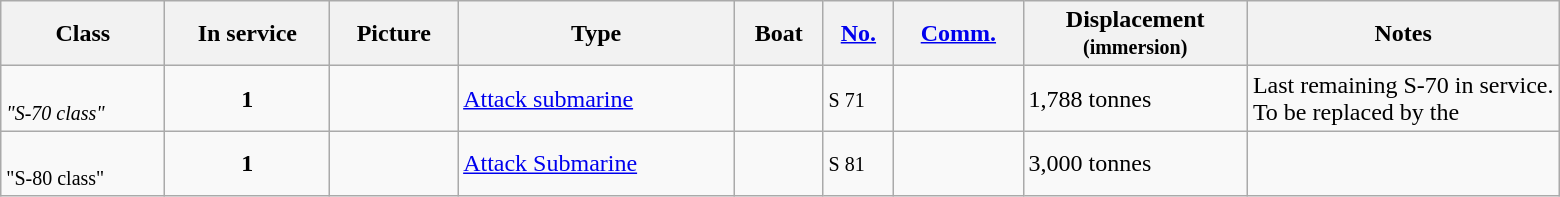<table class="wikitable">
<tr>
<th>Class</th>
<th>In service</th>
<th>Picture</th>
<th>Type</th>
<th>Boat</th>
<th><a href='#'>No.</a></th>
<th><a href='#'>Comm.</a></th>
<th>Displacement<br><small>(immersion)</small></th>
<th style="width:20%;">Notes</th>
</tr>
<tr>
<td><strong></strong><br><small><em>"S-70 class"</em></small></td>
<td style="text-align: center;"><strong>1</strong></td>
<td></td>
<td><a href='#'>Attack submarine</a></td>
<td><small></small></td>
<td><small>S 71</small></td>
<td><small></small></td>
<td>1,788 tonnes</td>
<td>Last remaining S-70 in service.<br>To be replaced by the </td>
</tr>
<tr>
<td><strong></strong><br><small>"S-80 class"</small></td>
<td style="text-align: center;"><strong>1</strong></td>
<td></td>
<td><a href='#'>Attack Submarine</a></td>
<td><small></small></td>
<td><small>S 81</small></td>
<td><small></small></td>
<td>3,000 tonnes</td>
<td></td>
</tr>
</table>
